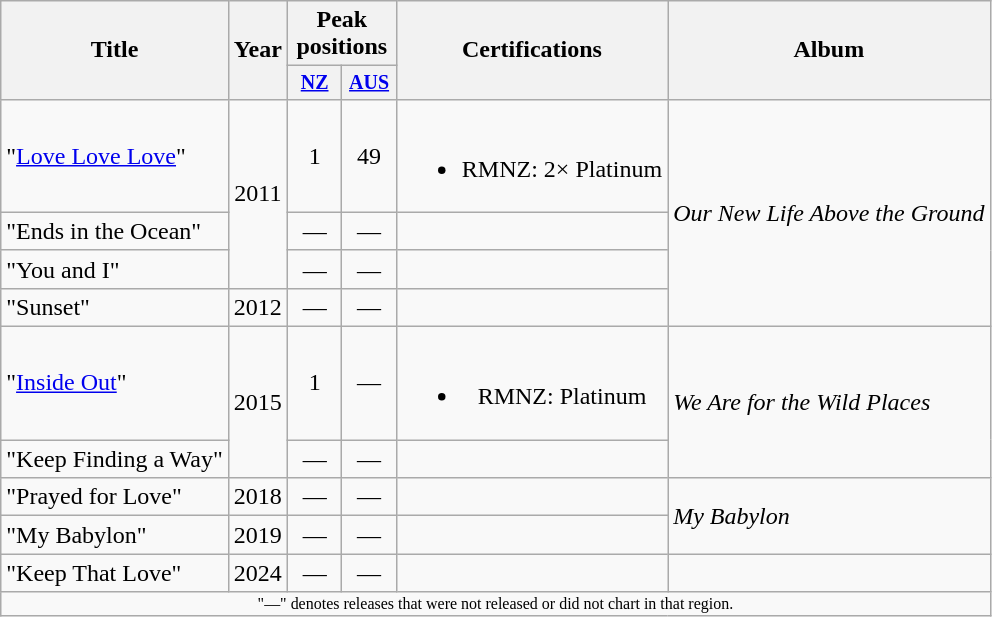<table class="wikitable plainrowheaders" style="text-align:center;">
<tr>
<th rowspan="2">Title</th>
<th rowspan="2">Year</th>
<th colspan="2">Peak positions</th>
<th rowspan="2">Certifications</th>
<th rowspan="2">Album</th>
</tr>
<tr style="font-size:smaller;">
<th style="width:30px;"><a href='#'>NZ</a><br></th>
<th style="width:30px;"><a href='#'>AUS</a><br></th>
</tr>
<tr>
<td style="text-align:left;">"<a href='#'>Love Love Love</a>"</td>
<td rowspan="3">2011</td>
<td>1</td>
<td>49</td>
<td><br><ul><li>RMNZ: 2× Platinum</li></ul></td>
<td style="text-align:left;" rowspan="4"><em>Our New Life Above the Ground</em></td>
</tr>
<tr>
<td style="text-align:left;">"Ends in the Ocean"</td>
<td>—</td>
<td>—</td>
<td></td>
</tr>
<tr>
<td style="text-align:left;">"You and I"</td>
<td>—</td>
<td>—</td>
<td></td>
</tr>
<tr>
<td style="text-align:left;">"Sunset"</td>
<td>2012</td>
<td>—</td>
<td>—</td>
<td></td>
</tr>
<tr>
<td style="text-align:left;">"<a href='#'>Inside Out</a>"</td>
<td rowspan="2">2015</td>
<td>1</td>
<td>—</td>
<td><br><ul><li>RMNZ: Platinum</li></ul></td>
<td style="text-align:left;" rowspan="2"><em>We Are for the Wild Places</em></td>
</tr>
<tr>
<td style="text-align:left;">"Keep Finding a Way"</td>
<td>—</td>
<td>—</td>
<td></td>
</tr>
<tr>
<td style="text-align:left;">"Prayed for Love"</td>
<td>2018</td>
<td>—</td>
<td>—</td>
<td></td>
<td style="text-align:left;" rowspan="2"><em>My Babylon</em></td>
</tr>
<tr>
<td style="text-align:left;">"My Babylon"</td>
<td>2019</td>
<td>—</td>
<td>—</td>
<td></td>
</tr>
<tr>
<td style="text-align:left;">"Keep That Love"</td>
<td>2024</td>
<td>—</td>
<td>—</td>
<td></td>
<td></td>
</tr>
<tr>
<td colspan="13" style="font-size: 8pt">"—" denotes releases that were not released or did not chart in that region.</td>
</tr>
</table>
